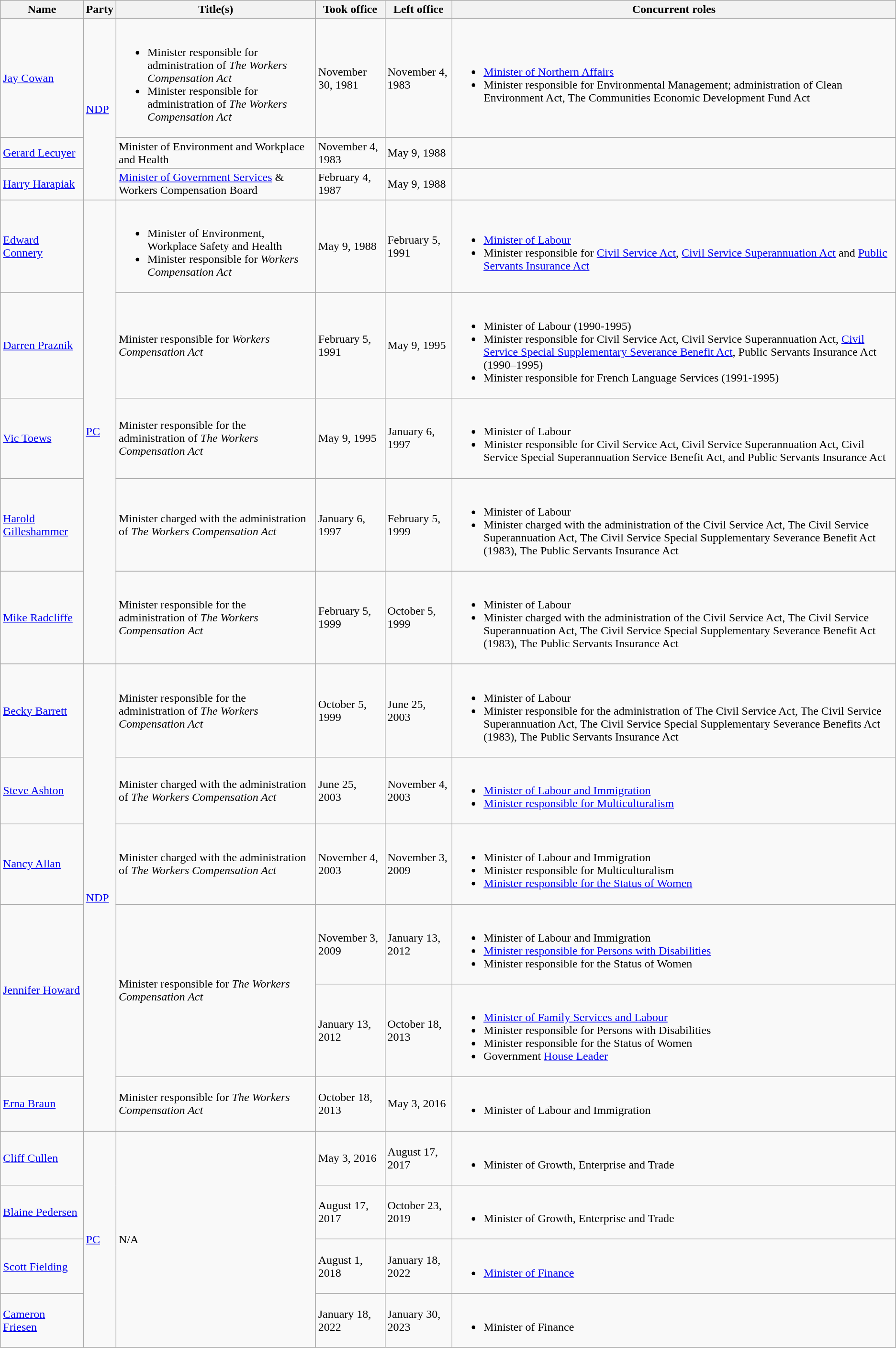<table class="wikitable">
<tr>
<th><strong>Name</strong></th>
<th><strong>Party</strong></th>
<th>Title(s)</th>
<th><strong>Took office</strong></th>
<th><strong>Left office</strong></th>
<th>Concurrent roles</th>
</tr>
<tr>
<td><a href='#'>Jay Cowan</a></td>
<td rowspan="3"><a href='#'>NDP</a></td>
<td><br><ul><li>Minister responsible for administration of <em>The Workers Compensation Act</em></li><li>Minister responsible for administration of <em>The Workers Compensation Act</em></li></ul></td>
<td>November 30, 1981</td>
<td>November 4, 1983</td>
<td><br><ul><li><a href='#'>Minister of Northern Affairs</a></li><li>Minister responsible for Environmental Management; administration of Clean Environment Act, The Communities Economic Development Fund Act</li></ul></td>
</tr>
<tr>
<td><a href='#'>Gerard Lecuyer</a></td>
<td>Minister of Environment and Workplace and Health</td>
<td>November 4, 1983</td>
<td>May 9, 1988</td>
<td></td>
</tr>
<tr>
<td><a href='#'>Harry Harapiak</a></td>
<td><a href='#'>Minister of Government Services</a> & Workers Compensation Board</td>
<td>February 4, 1987</td>
<td>May 9, 1988</td>
<td></td>
</tr>
<tr>
<td><a href='#'>Edward Connery</a></td>
<td rowspan="5"><a href='#'>PC</a></td>
<td><br><ul><li>Minister of Environment, Workplace Safety and Health</li><li>Minister responsible for <em>Workers Compensation Act</em></li></ul></td>
<td>May 9, 1988</td>
<td>February 5, 1991</td>
<td><br><ul><li><a href='#'>Minister of Labour</a></li><li>Minister responsible for <a href='#'>Civil Service Act</a>, <a href='#'>Civil Service Superannuation Act</a> and <a href='#'>Public Servants Insurance Act</a></li></ul></td>
</tr>
<tr>
<td><a href='#'>Darren Praznik</a></td>
<td>Minister responsible for <em>Workers Compensation Act</em></td>
<td>February 5, 1991</td>
<td>May 9, 1995</td>
<td><br><ul><li>Minister of Labour (1990-1995)</li><li>Minister responsible for Civil Service Act, Civil Service Superannuation Act, <a href='#'>Civil Service Special Supplementary Severance Benefit Act</a>, Public Servants Insurance Act (1990–1995)</li><li>Minister responsible for French Language Services (1991-1995)</li></ul></td>
</tr>
<tr>
<td><a href='#'>Vic Toews</a></td>
<td>Minister responsible for the administration of <em>The Workers Compensation Act</em></td>
<td>May 9, 1995</td>
<td>January 6, 1997</td>
<td><br><ul><li>Minister of Labour</li><li>Minister responsible for Civil Service Act, Civil Service Superannuation Act, Civil Service Special Superannuation Service Benefit Act, and Public Servants Insurance Act</li></ul></td>
</tr>
<tr>
<td><a href='#'>Harold Gilleshammer</a></td>
<td>Minister charged with the administration of <em>The Workers Compensation Act</em></td>
<td>January 6, 1997</td>
<td>February 5, 1999</td>
<td><br><ul><li>Minister of Labour</li><li>Minister charged with the administration of the Civil Service Act, The Civil Service Superannuation Act, The Civil Service Special Supplementary Severance Benefit Act (1983), The Public Servants Insurance Act</li></ul></td>
</tr>
<tr>
<td><a href='#'>Mike Radcliffe</a></td>
<td>Minister responsible for the administration of <em>The Workers Compensation Act</em></td>
<td>February 5, 1999</td>
<td>October 5, 1999</td>
<td><br><ul><li>Minister of Labour</li><li>Minister charged with the administration of the Civil Service Act, The Civil Service Superannuation Act, The Civil Service Special Supplementary Severance Benefit Act (1983), The Public Servants Insurance Act</li></ul></td>
</tr>
<tr>
<td><a href='#'>Becky Barrett</a></td>
<td rowspan="6"><a href='#'>NDP</a></td>
<td>Minister responsible for the administration of <em>The Workers Compensation Act</em></td>
<td>October 5, 1999</td>
<td>June 25, 2003</td>
<td><br><ul><li>Minister of Labour</li><li>Minister responsible for the administration of The Civil Service Act, The Civil Service Superannuation Act, The Civil Service Special Supplementary Severance Benefits Act (1983), The Public Servants Insurance Act</li></ul></td>
</tr>
<tr>
<td><a href='#'>Steve Ashton</a></td>
<td>Minister charged with the administration of <em>The Workers Compensation Act</em></td>
<td>June 25, 2003</td>
<td>November 4, 2003</td>
<td><br><ul><li><a href='#'>Minister of Labour and Immigration</a></li><li><a href='#'>Minister responsible for Multiculturalism</a></li></ul></td>
</tr>
<tr>
<td><a href='#'>Nancy Allan</a></td>
<td>Minister charged with the administration of <em>The Workers Compensation Act</em></td>
<td>November 4, 2003</td>
<td>November 3, 2009</td>
<td><br><ul><li>Minister of Labour and Immigration</li><li>Minister responsible for Multiculturalism</li><li><a href='#'>Minister responsible for the Status of Women</a></li></ul></td>
</tr>
<tr>
<td rowspan="2"><a href='#'>Jennifer Howard</a></td>
<td rowspan="2">Minister responsible for <em>The Workers Compensation Act</em></td>
<td>November 3, 2009</td>
<td>January 13, 2012</td>
<td><br><ul><li>Minister of Labour and Immigration</li><li><a href='#'>Minister responsible for Persons with Disabilities</a></li><li>Minister responsible for the Status of Women</li></ul></td>
</tr>
<tr>
<td>January 13, 2012</td>
<td>October 18, 2013</td>
<td><br><ul><li><a href='#'>Minister of Family Services and Labour</a></li><li>Minister responsible for Persons with Disabilities</li><li>Minister responsible for the Status of Women</li><li>Government <a href='#'>House Leader</a></li></ul></td>
</tr>
<tr>
<td><a href='#'>Erna Braun</a></td>
<td>Minister responsible for <em>The Workers Compensation Act</em></td>
<td>October 18, 2013</td>
<td>May 3, 2016</td>
<td><br><ul><li>Minister of Labour and Immigration</li></ul></td>
</tr>
<tr>
<td><a href='#'>Cliff Cullen</a></td>
<td rowspan="4"><a href='#'>PC</a></td>
<td rowspan="4">N/A</td>
<td>May 3, 2016</td>
<td>August 17, 2017</td>
<td><br><ul><li>Minister of Growth, Enterprise and Trade</li></ul></td>
</tr>
<tr>
<td><a href='#'>Blaine Pedersen</a></td>
<td>August 17, 2017</td>
<td>October 23, 2019</td>
<td><br><ul><li>Minister of Growth, Enterprise and Trade</li></ul></td>
</tr>
<tr>
<td><a href='#'>Scott Fielding</a></td>
<td>August 1, 2018</td>
<td>January 18, 2022</td>
<td><br><ul><li><a href='#'>Minister of Finance</a></li></ul></td>
</tr>
<tr>
<td><a href='#'>Cameron Friesen</a></td>
<td>January 18, 2022</td>
<td>January 30, 2023</td>
<td><br><ul><li>Minister of Finance</li></ul></td>
</tr>
</table>
